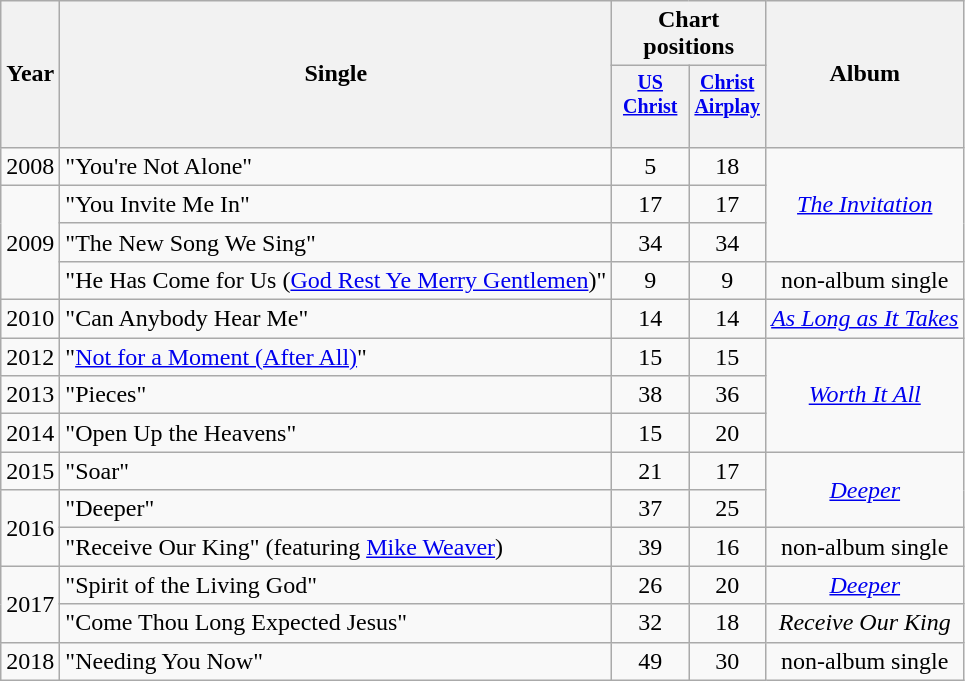<table class="wikitable" style="text-align:center;">
<tr>
<th rowspan="2">Year</th>
<th rowspan="2">Single</th>
<th colspan="2">Chart positions</th>
<th rowspan="2">Album</th>
</tr>
<tr style="font-size:smaller;">
<th width="45"><a href='#'>US<br>Christ</a><br><br></th>
<th width="45"><a href='#'>Christ<br> Airplay</a><br><br></th>
</tr>
<tr>
<td>2008</td>
<td align="left">"You're Not Alone"</td>
<td>5</td>
<td>18</td>
<td rowspan="3"><em><a href='#'>The Invitation</a></em></td>
</tr>
<tr>
<td rowspan="3">2009</td>
<td align="left">"You Invite Me In"</td>
<td>17</td>
<td>17</td>
</tr>
<tr>
<td align="left">"The New Song We Sing"</td>
<td>34</td>
<td>34</td>
</tr>
<tr>
<td align="left">"He Has Come for Us (<a href='#'>God Rest Ye Merry Gentlemen</a>)"</td>
<td>9</td>
<td>9</td>
<td>non-album single</td>
</tr>
<tr>
<td>2010</td>
<td align="left">"Can Anybody Hear Me"</td>
<td>14</td>
<td>14</td>
<td><em><a href='#'>As Long as It Takes</a></em></td>
</tr>
<tr>
<td>2012</td>
<td align="left">"<a href='#'>Not for a Moment (After All)</a>"</td>
<td>15</td>
<td>15</td>
<td rowspan="3"><em><a href='#'>Worth It All</a></em></td>
</tr>
<tr>
<td>2013</td>
<td align="left">"Pieces"</td>
<td>38</td>
<td>36</td>
</tr>
<tr>
<td>2014</td>
<td align="left">"Open Up the Heavens"</td>
<td>15</td>
<td>20</td>
</tr>
<tr>
<td>2015</td>
<td align="left">"Soar"</td>
<td>21</td>
<td>17</td>
<td rowspan="2"><em><a href='#'>Deeper</a></em></td>
</tr>
<tr>
<td rowspan="2">2016</td>
<td align="left">"Deeper"</td>
<td>37</td>
<td>25</td>
</tr>
<tr>
<td align="left">"Receive Our King" (featuring <a href='#'>Mike Weaver</a>)</td>
<td>39</td>
<td>16</td>
<td>non-album single</td>
</tr>
<tr>
<td rowspan="2">2017</td>
<td align="left">"Spirit of the Living God"</td>
<td>26</td>
<td>20</td>
<td><em><a href='#'>Deeper</a></em></td>
</tr>
<tr>
<td align="left">"Come Thou Long Expected Jesus"</td>
<td>32</td>
<td>18</td>
<td><em>Receive Our King</em></td>
</tr>
<tr>
<td rowspan="1">2018</td>
<td align="left">"Needing You Now"</td>
<td>49</td>
<td>30</td>
<td>non-album single</td>
</tr>
</table>
